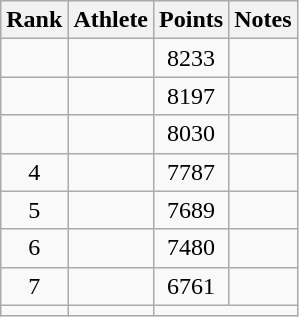<table class="wikitable sortable" style="text-align:center">
<tr>
<th>Rank</th>
<th>Athlete</th>
<th>Points</th>
<th>Notes</th>
</tr>
<tr>
<td></td>
<td align="left"></td>
<td>8233</td>
<td></td>
</tr>
<tr>
<td></td>
<td align="left"></td>
<td>8197</td>
<td></td>
</tr>
<tr>
<td></td>
<td align="left"></td>
<td>8030</td>
<td></td>
</tr>
<tr>
<td>4</td>
<td align="left"></td>
<td>7787</td>
<td></td>
</tr>
<tr>
<td>5</td>
<td align="left"></td>
<td>7689</td>
<td></td>
</tr>
<tr>
<td>6</td>
<td align="left"></td>
<td>7480</td>
<td></td>
</tr>
<tr>
<td>7</td>
<td align="left"></td>
<td>6761</td>
<td></td>
</tr>
<tr>
<td></td>
<td align="left"></td>
<td colspan=2></td>
</tr>
</table>
